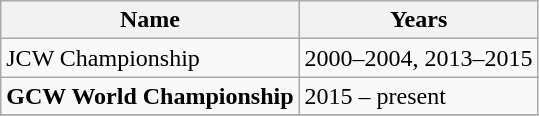<table class="wikitable">
<tr>
<th>Name</th>
<th>Years</th>
</tr>
<tr>
<td>JCW Championship</td>
<td>2000–2004, 2013–2015</td>
</tr>
<tr>
<td><strong>GCW World Championship</strong></td>
<td>2015 – present</td>
</tr>
<tr>
</tr>
</table>
